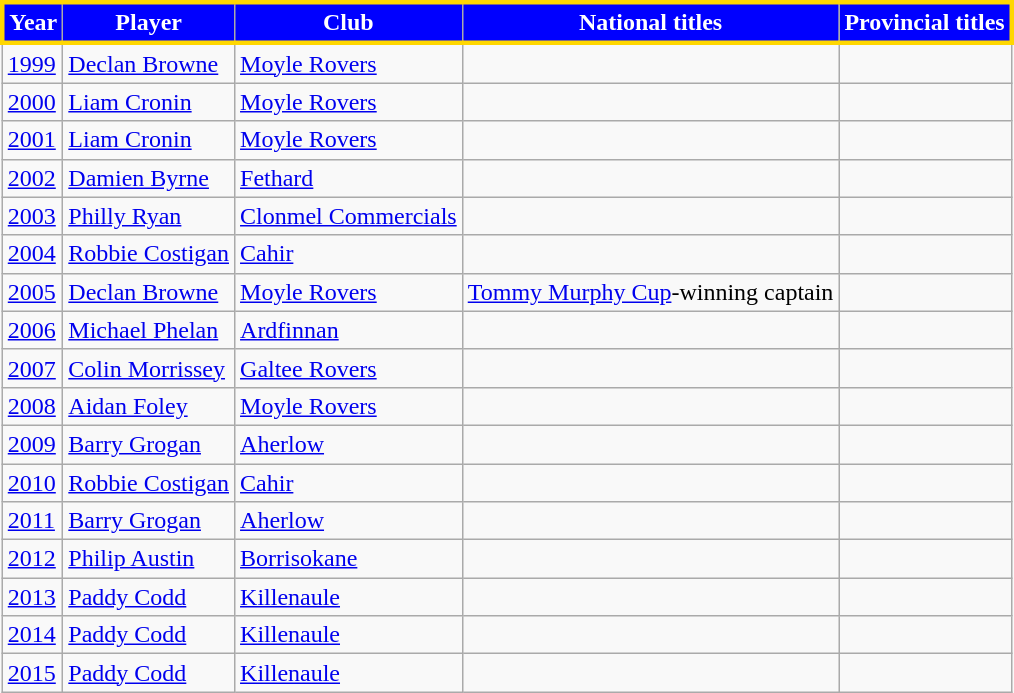<table class="wikitable">
<tr style="text-align:center;background:blue;color:white;border:3px solid gold;">
<td><strong>Year</strong></td>
<td><strong>Player</strong></td>
<td><strong>Club</strong></td>
<td><strong>National titles</strong></td>
<td><strong>Provincial titles</strong></td>
</tr>
<tr>
<td><a href='#'>1999</a></td>
<td><a href='#'>Declan Browne</a></td>
<td><a href='#'>Moyle Rovers</a></td>
<td></td>
<td></td>
</tr>
<tr>
<td><a href='#'>2000</a></td>
<td><a href='#'>Liam Cronin</a></td>
<td><a href='#'>Moyle Rovers</a></td>
<td></td>
<td></td>
</tr>
<tr>
<td><a href='#'>2001</a></td>
<td><a href='#'>Liam Cronin</a></td>
<td><a href='#'>Moyle Rovers</a></td>
<td></td>
<td></td>
</tr>
<tr>
<td><a href='#'>2002</a></td>
<td><a href='#'>Damien Byrne</a></td>
<td><a href='#'>Fethard</a></td>
<td></td>
<td></td>
</tr>
<tr>
<td><a href='#'>2003</a></td>
<td><a href='#'>Philly Ryan</a></td>
<td><a href='#'>Clonmel Commercials</a></td>
<td></td>
<td></td>
</tr>
<tr>
<td><a href='#'>2004</a></td>
<td><a href='#'>Robbie Costigan</a></td>
<td><a href='#'>Cahir</a></td>
<td></td>
<td></td>
</tr>
<tr>
<td><a href='#'>2005</a></td>
<td><a href='#'>Declan Browne</a></td>
<td><a href='#'>Moyle Rovers</a></td>
<td><a href='#'>Tommy Murphy Cup</a>-winning captain</td>
<td></td>
</tr>
<tr>
<td><a href='#'>2006</a></td>
<td><a href='#'>Michael Phelan</a></td>
<td><a href='#'>Ardfinnan</a></td>
<td></td>
<td></td>
</tr>
<tr>
<td><a href='#'>2007</a></td>
<td><a href='#'>Colin Morrissey</a></td>
<td><a href='#'>Galtee Rovers</a></td>
<td></td>
<td></td>
</tr>
<tr>
<td><a href='#'>2008</a></td>
<td><a href='#'>Aidan Foley</a></td>
<td><a href='#'>Moyle Rovers</a></td>
<td></td>
<td></td>
</tr>
<tr>
<td><a href='#'>2009</a></td>
<td><a href='#'>Barry Grogan</a></td>
<td><a href='#'>Aherlow</a></td>
<td></td>
<td></td>
</tr>
<tr>
<td><a href='#'>2010</a></td>
<td><a href='#'>Robbie Costigan</a></td>
<td><a href='#'>Cahir</a></td>
<td></td>
<td></td>
</tr>
<tr>
<td><a href='#'>2011</a></td>
<td><a href='#'>Barry Grogan</a></td>
<td><a href='#'>Aherlow</a></td>
<td></td>
<td></td>
</tr>
<tr>
<td><a href='#'>2012</a></td>
<td><a href='#'>Philip Austin</a></td>
<td><a href='#'>Borrisokane</a></td>
<td></td>
<td></td>
</tr>
<tr>
<td><a href='#'>2013</a></td>
<td><a href='#'>Paddy Codd</a></td>
<td><a href='#'>Killenaule</a></td>
<td></td>
<td></td>
</tr>
<tr>
<td><a href='#'>2014</a></td>
<td><a href='#'>Paddy Codd</a></td>
<td><a href='#'>Killenaule</a></td>
<td></td>
<td></td>
</tr>
<tr>
<td><a href='#'>2015</a></td>
<td><a href='#'>Paddy Codd</a></td>
<td><a href='#'>Killenaule</a></td>
<td></td>
<td></td>
</tr>
</table>
